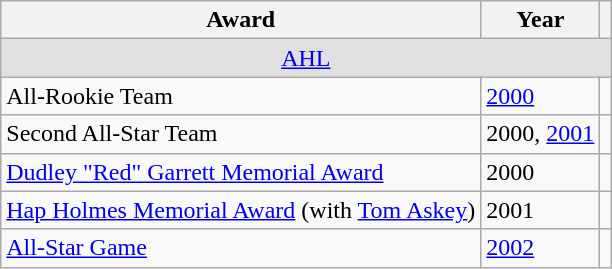<table class="wikitable">
<tr>
<th>Award</th>
<th>Year</th>
<th></th>
</tr>
<tr ALIGN="center" bgcolor="#e0e0e0">
<td colspan="3"><a href='#'>AHL</a></td>
</tr>
<tr>
<td>All-Rookie Team</td>
<td><a href='#'>2000</a></td>
<td></td>
</tr>
<tr>
<td>Second All-Star Team</td>
<td>2000, <a href='#'>2001</a></td>
<td></td>
</tr>
<tr>
<td><a href='#'>Dudley "Red" Garrett Memorial Award</a></td>
<td>2000</td>
<td></td>
</tr>
<tr>
<td><a href='#'>Hap Holmes Memorial Award</a> (with <a href='#'>Tom Askey</a>)</td>
<td>2001</td>
<td></td>
</tr>
<tr>
<td><a href='#'>All-Star Game</a></td>
<td><a href='#'>2002</a></td>
<td></td>
</tr>
</table>
